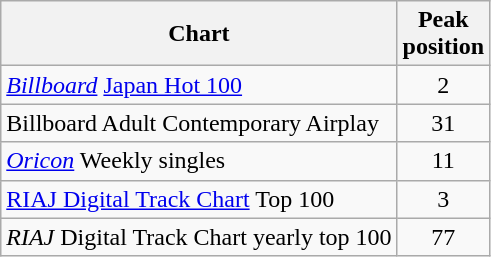<table class="wikitable">
<tr>
<th>Chart</th>
<th>Peak<br>position</th>
</tr>
<tr>
<td><em><a href='#'>Billboard</a></em> <a href='#'>Japan Hot 100</a></td>
<td align="center">2</td>
</tr>
<tr>
<td>Billboard Adult Contemporary Airplay</td>
<td align="center">31</td>
</tr>
<tr>
<td><em><a href='#'>Oricon</a></em> Weekly singles</td>
<td align="center">11</td>
</tr>
<tr>
<td><a href='#'>RIAJ Digital Track Chart</a> Top 100</td>
<td align="center">3</td>
</tr>
<tr>
<td><em>RIAJ</em> Digital Track Chart yearly top 100</td>
<td align="center">77</td>
</tr>
</table>
